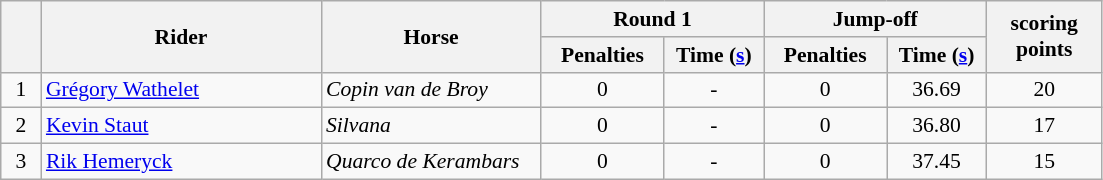<table class="wikitable" style="font-size: 90%">
<tr>
<th rowspan=2 width=20></th>
<th rowspan=2 width=180>Rider</th>
<th rowspan=2 width=140>Horse</th>
<th colspan=2>Round 1</th>
<th colspan=2>Jump-off</th>
<th rowspan=2 width=70>scoring<br>points</th>
</tr>
<tr>
<th width=75>Penalties</th>
<th width=60>Time (<a href='#'>s</a>)</th>
<th width=75>Penalties</th>
<th width=60>Time (<a href='#'>s</a>)</th>
</tr>
<tr>
<td align=center>1</td>
<td> <a href='#'>Grégory Wathelet</a></td>
<td><em>Copin van de Broy</em></td>
<td align=center>0</td>
<td align=center>-</td>
<td align=center>0</td>
<td align=center>36.69</td>
<td align=center>20</td>
</tr>
<tr>
<td align=center>2</td>
<td> <a href='#'>Kevin Staut</a></td>
<td><em>Silvana</em></td>
<td align=center>0</td>
<td align=center>-</td>
<td align=center>0</td>
<td align=center>36.80</td>
<td align=center>17</td>
</tr>
<tr>
<td align=center>3</td>
<td> <a href='#'>Rik Hemeryck</a></td>
<td><em>Quarco de Kerambars</em></td>
<td align=center>0</td>
<td align=center>-</td>
<td align=center>0</td>
<td align=center>37.45</td>
<td align=center>15</td>
</tr>
</table>
